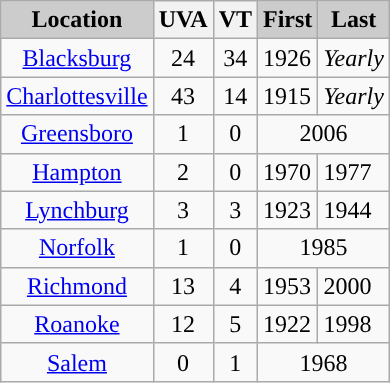<table class="wikitable">
<tr>
<th style="background:#CCCCCC; text-align:center"><strong>Location</strong></th>
<th><strong>UVA</strong></th>
<th><strong>VT</strong></th>
<th style="background:#CCCCCC; text-align:center">First</th>
<th style="background:#CCCCCC; text-align:center">Last</th>
</tr>
<tr>
<td align=center><a href='#'>Blacksburg</a></td>
<td align=center>24</td>
<td align=center>34</td>
<td>1926</td>
<td><em>Yearly</em></td>
</tr>
<tr>
<td align=center><a href='#'>Charlottesville</a></td>
<td align=center>43</td>
<td align=center>14</td>
<td>1915</td>
<td><em>Yearly</em></td>
</tr>
<tr>
<td align=center><a href='#'>Greensboro</a></td>
<td align=center>1</td>
<td align=center>0</td>
<td colspan="2" style="text-align:center">2006</td>
</tr>
<tr>
<td align=center><a href='#'>Hampton</a></td>
<td align=center>2</td>
<td align=center>0</td>
<td>1970</td>
<td>1977</td>
</tr>
<tr>
<td align=center><a href='#'>Lynchburg</a></td>
<td align=center>3</td>
<td align=center>3</td>
<td>1923</td>
<td>1944</td>
</tr>
<tr>
<td align=center><a href='#'>Norfolk</a></td>
<td align=center>1</td>
<td align=center>0</td>
<td colspan="2" style="text-align:center">1985</td>
</tr>
<tr>
<td align=center><a href='#'>Richmond</a></td>
<td align=center>13</td>
<td align=center>4</td>
<td>1953</td>
<td>2000</td>
</tr>
<tr>
<td align=center><a href='#'>Roanoke</a></td>
<td align=center>12</td>
<td align=center>5</td>
<td>1922</td>
<td>1998</td>
</tr>
<tr>
<td align=center><a href='#'>Salem</a></td>
<td align=center>0</td>
<td align=center>1</td>
<td colspan="2" style="text-align:center">1968</td>
</tr>
</table>
